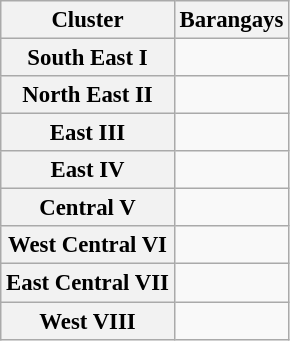<table class="wikitable plainrowheaders" style="font-size:95%;">
<tr>
<th scope="col">Cluster</th>
<th scope="col">Barangays</th>
</tr>
<tr>
<th scope="row">South East I</th>
<td></td>
</tr>
<tr>
<th scope="row">North East II</th>
<td></td>
</tr>
<tr>
<th scope="row">East III</th>
<td></td>
</tr>
<tr>
<th scope="row">East IV</th>
<td></td>
</tr>
<tr>
<th scope="row">Central V</th>
<td></td>
</tr>
<tr>
<th scope="row">West Central VI</th>
<td></td>
</tr>
<tr>
<th scope="row">East Central VII</th>
<td></td>
</tr>
<tr>
<th scope="row">West VIII</th>
<td></td>
</tr>
</table>
